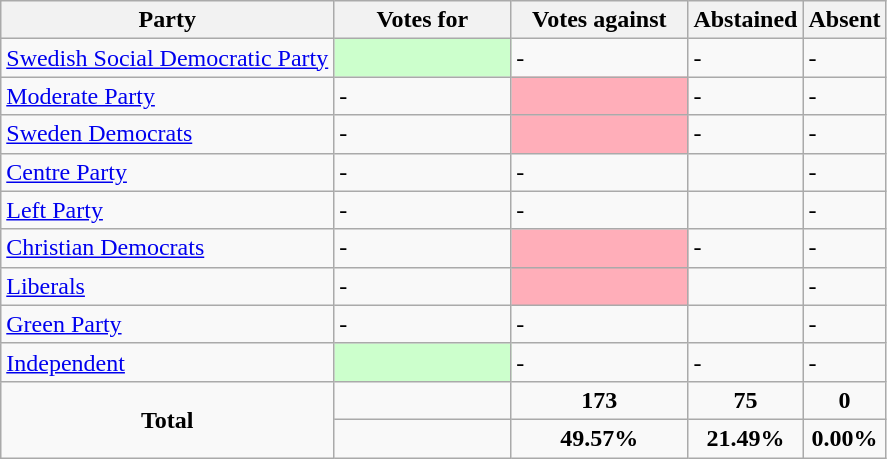<table class="wikitable">
<tr>
<th>Party</th>
<th style="width:20%;">Votes for</th>
<th style="width:20%;">Votes against</th>
<th>Abstained</th>
<th>Absent</th>
</tr>
<tr>
<td> <a href='#'>Swedish Social Democratic Party</a></td>
<td style="background-color:#CCFFCC;"></td>
<td>-</td>
<td>-</td>
<td>-</td>
</tr>
<tr>
<td> <a href='#'>Moderate Party</a></td>
<td>-</td>
<td style="background-color:#FFAEB9;"></td>
<td>-</td>
<td>-</td>
</tr>
<tr>
<td> <a href='#'>Sweden Democrats</a></td>
<td>-</td>
<td style="background-color:#FFAEB9;"></td>
<td>-</td>
<td>-</td>
</tr>
<tr>
<td> <a href='#'>Centre Party</a></td>
<td>-</td>
<td>-</td>
<td></td>
<td>-</td>
</tr>
<tr>
<td> <a href='#'>Left Party</a></td>
<td>-</td>
<td>-</td>
<td></td>
<td>-</td>
</tr>
<tr>
<td> <a href='#'>Christian Democrats</a></td>
<td>-</td>
<td style="background-color:#FFAEB9;"></td>
<td>-</td>
<td>-</td>
</tr>
<tr>
<td> <a href='#'>Liberals</a></td>
<td>-</td>
<td style="background-color:#FFAEB9;"></td>
<td></td>
<td>-</td>
</tr>
<tr>
<td> <a href='#'>Green Party</a></td>
<td>-</td>
<td>-</td>
<td></td>
<td>-</td>
</tr>
<tr>
<td> <a href='#'>Independent</a></td>
<td style="background-color:#CCFFCC;"></td>
<td>-</td>
<td>-</td>
<td>-</td>
</tr>
<tr>
<td rowspan="2" style="text-align:center;"><strong>Total</strong></td>
<td></td>
<td style="text-align:center;"><strong>173</strong></td>
<td style="text-align:center;"><strong>75</strong></td>
<td style="text-align:center;"><strong>0</strong></td>
</tr>
<tr>
<td></td>
<td style="text-align:center;"><strong>49.57%</strong></td>
<td style="text-align:center;"><strong>21.49%</strong></td>
<td style="text-align:center;"><strong>0.00%</strong></td>
</tr>
</table>
